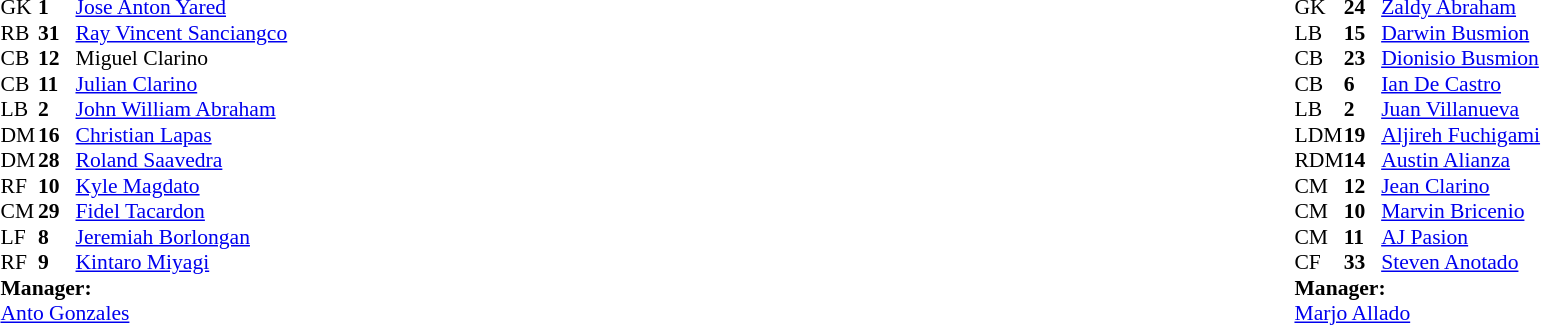<table width=100%>
<tr>
<td valign=top width=50%><br><table style=font-size:90% cellspacing=0 cellpadding=0>
<tr>
<th width=25></th>
<th width=25></th>
</tr>
<tr>
<td>GK</td>
<td><strong>1</strong></td>
<td> <a href='#'>Jose Anton Yared</a></td>
</tr>
<tr>
<td>RB</td>
<td><strong>31</strong></td>
<td> <a href='#'>Ray Vincent Sanciangco</a></td>
</tr>
<tr>
<td>CB</td>
<td><strong>12</strong></td>
<td> Miguel Clarino</td>
</tr>
<tr>
<td>CB</td>
<td><strong>11</strong></td>
<td> <a href='#'>Julian Clarino</a></td>
</tr>
<tr>
<td>LB</td>
<td><strong>2</strong></td>
<td> <a href='#'>John William Abraham</a></td>
</tr>
<tr>
<td>DM</td>
<td><strong>16</strong></td>
<td> <a href='#'>Christian Lapas</a></td>
</tr>
<tr>
<td>DM</td>
<td><strong>28</strong></td>
<td> <a href='#'>Roland Saavedra</a></td>
</tr>
<tr>
<td>RF</td>
<td><strong>10</strong></td>
<td> <a href='#'>Kyle Magdato</a></td>
<td></td>
</tr>
<tr>
<td>CM</td>
<td><strong>29</strong></td>
<td> <a href='#'>Fidel Tacardon</a></td>
</tr>
<tr>
<td>LF</td>
<td><strong>8</strong></td>
<td> <a href='#'>Jeremiah Borlongan</a></td>
</tr>
<tr>
<td>RF</td>
<td><strong>9</strong></td>
<td> <a href='#'>Kintaro Miyagi</a></td>
</tr>
<tr>
<td colspan=3><strong>Manager:</strong></td>
</tr>
<tr>
<td colspan=4> <a href='#'>Anto Gonzales</a></td>
</tr>
</table>
</td>
<td valign="top" width="50%"><br><table style="font-size:90%" cellspacing="0" cellpadding="0" align=center>
<tr>
<th width=25></th>
<th width=25></th>
</tr>
<tr>
<td>GK</td>
<td><strong>24</strong></td>
<td> <a href='#'>Zaldy Abraham</a></td>
</tr>
<tr>
<td>LB</td>
<td><strong>15</strong></td>
<td> <a href='#'>Darwin Busmion</a></td>
</tr>
<tr>
<td>CB</td>
<td><strong>23</strong></td>
<td> <a href='#'>Dionisio Busmion</a></td>
</tr>
<tr>
<td>CB</td>
<td><strong>6</strong></td>
<td> <a href='#'>Ian De Castro</a></td>
</tr>
<tr>
<td>LB</td>
<td><strong>2</strong></td>
<td> <a href='#'>Juan Villanueva</a></td>
</tr>
<tr>
<td>LDM</td>
<td><strong>19</strong></td>
<td> <a href='#'>Aljireh Fuchigami</a></td>
</tr>
<tr>
<td>RDM</td>
<td><strong>14</strong></td>
<td> <a href='#'>Austin Alianza</a></td>
</tr>
<tr>
<td>CM</td>
<td><strong>12</strong></td>
<td> <a href='#'>Jean Clarino</a></td>
</tr>
<tr>
<td>CM</td>
<td><strong>10</strong></td>
<td> <a href='#'>Marvin Bricenio</a></td>
</tr>
<tr>
<td>CM</td>
<td><strong>11</strong></td>
<td> <a href='#'>AJ Pasion</a></td>
</tr>
<tr>
<td>CF</td>
<td><strong>33</strong></td>
<td><a href='#'>Steven Anotado</a></td>
</tr>
<tr>
<td colspan=3><strong>Manager:</strong></td>
</tr>
<tr>
<td colspan=4> <a href='#'>Marjo Allado</a></td>
</tr>
</table>
</td>
</tr>
</table>
